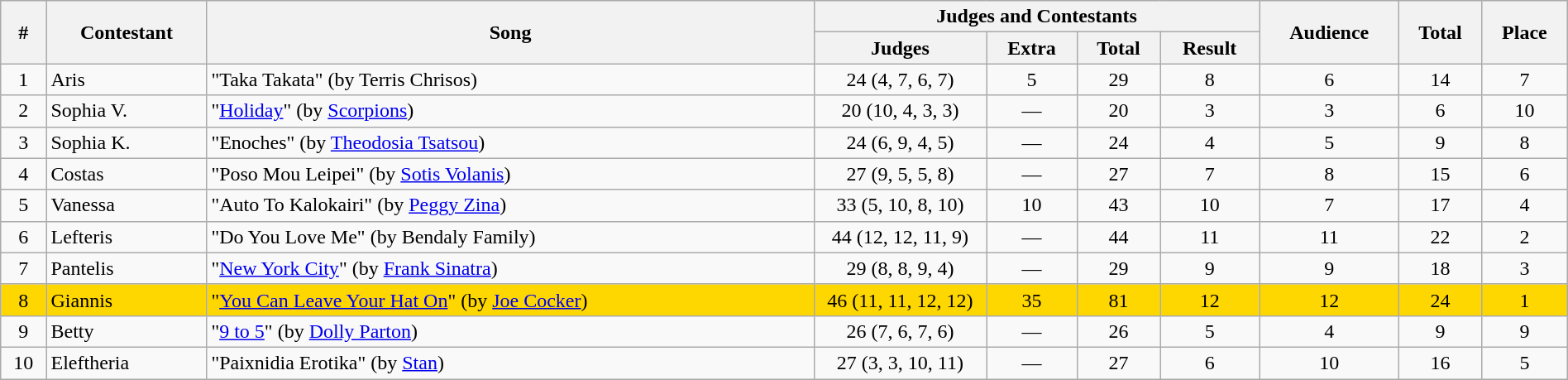<table class="sortable wikitable" style="text-align:center;" width="100%">
<tr>
<th rowspan="2">#</th>
<th rowspan="2">Contestant</th>
<th rowspan="2">Song</th>
<th colspan="4">Judges and Contestants</th>
<th rowspan="2">Audience</th>
<th rowspan="2">Total</th>
<th rowspan="2">Place</th>
</tr>
<tr>
<th width="11%">Judges</th>
<th>Extra</th>
<th>Total</th>
<th>Result</th>
</tr>
<tr>
<td>1</td>
<td align="left">Aris</td>
<td align="left">"Taka Takata" (by Terris Chrisos)</td>
<td>24 (4, 7, 6, 7)</td>
<td>5</td>
<td>29</td>
<td>8</td>
<td>6</td>
<td>14</td>
<td>7</td>
</tr>
<tr>
<td>2</td>
<td align="left">Sophia V.</td>
<td align="left">"<a href='#'>Holiday</a>" (by <a href='#'>Scorpions</a>)</td>
<td>20 (10, 4, 3, 3)</td>
<td>—</td>
<td>20</td>
<td>3</td>
<td>3</td>
<td>6</td>
<td>10</td>
</tr>
<tr>
<td>3</td>
<td align="left">Sophia K.</td>
<td align="left">"Enoches" (by <a href='#'>Theodosia Tsatsou</a>)</td>
<td>24 (6, 9, 4, 5)</td>
<td>—</td>
<td>24</td>
<td>4</td>
<td>5</td>
<td>9</td>
<td>8</td>
</tr>
<tr>
<td>4</td>
<td align="left">Costas</td>
<td align="left">"Poso Mou Leipei" (by <a href='#'>Sotis Volanis</a>)</td>
<td>27 (9, 5, 5, 8)</td>
<td>—</td>
<td>27</td>
<td>7</td>
<td>8</td>
<td>15</td>
<td>6</td>
</tr>
<tr>
<td>5</td>
<td align="left">Vanessa</td>
<td align="left">"Auto To Kalokairi" (by <a href='#'>Peggy Zina</a>)</td>
<td>33 (5, 10, 8, 10)</td>
<td>10</td>
<td>43</td>
<td>10</td>
<td>7</td>
<td>17</td>
<td>4</td>
</tr>
<tr>
<td>6</td>
<td align="left">Lefteris</td>
<td align="left">"Do You Love Me" (by Bendaly Family)</td>
<td>44 (12, 12, 11, 9)</td>
<td>—</td>
<td>44</td>
<td>11</td>
<td>11</td>
<td>22</td>
<td>2</td>
</tr>
<tr>
<td>7</td>
<td align="left">Pantelis</td>
<td align="left">"<a href='#'>New York City</a>" (by <a href='#'>Frank Sinatra</a>)</td>
<td>29 (8, 8, 9, 4)</td>
<td>—</td>
<td>29</td>
<td>9</td>
<td>9</td>
<td>18</td>
<td>3</td>
</tr>
<tr bgcolor="gold">
<td>8</td>
<td align="left">Giannis</td>
<td align="left">"<a href='#'>You Can Leave Your Hat On</a>" (by <a href='#'>Joe Cocker</a>)</td>
<td>46 (11, 11, 12, 12)</td>
<td>35</td>
<td>81</td>
<td>12</td>
<td>12</td>
<td>24</td>
<td>1</td>
</tr>
<tr>
<td>9</td>
<td align="left">Betty</td>
<td align="left">"<a href='#'>9 to 5</a>" (by <a href='#'>Dolly Parton</a>)</td>
<td>26 (7, 6, 7, 6)</td>
<td>—</td>
<td>26</td>
<td>5</td>
<td>4</td>
<td>9</td>
<td>9</td>
</tr>
<tr>
<td>10</td>
<td align="left">Eleftheria</td>
<td align="left">"Paixnidia Erotika" (by <a href='#'>Stan</a>)</td>
<td>27 (3, 3, 10, 11)</td>
<td>—</td>
<td>27</td>
<td>6</td>
<td>10</td>
<td>16</td>
<td>5</td>
</tr>
</table>
